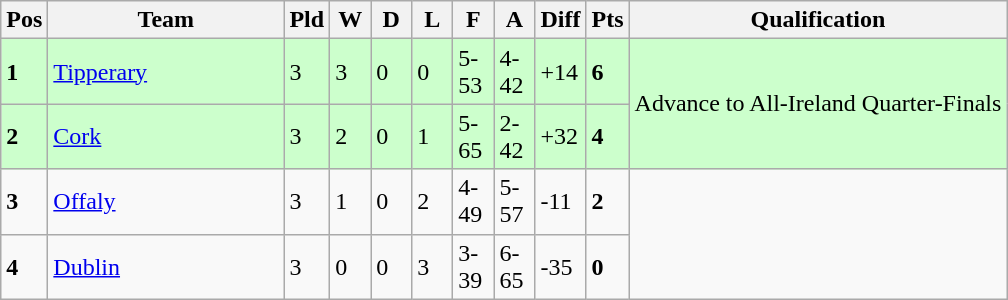<table class="wikitable" style="text-align: centre;">
<tr>
<th width=20>Pos</th>
<th width=150>Team</th>
<th width=20>Pld</th>
<th width=20>W</th>
<th width=20>D</th>
<th width=20>L</th>
<th width=20>F</th>
<th width=20>A</th>
<th width=20>Diff</th>
<th width=20>Pts</th>
<th>Qualification</th>
</tr>
<tr style="background:#ccffcc;">
<td><strong>1</strong></td>
<td align=left> <a href='#'>Tipperary</a></td>
<td>3</td>
<td>3</td>
<td>0</td>
<td>0</td>
<td>5-53</td>
<td>4-42</td>
<td>+14</td>
<td><strong>6</strong></td>
<td rowspan="2">Advance to All-Ireland Quarter-Finals</td>
</tr>
<tr style="background:#ccffcc;">
<td><strong>2</strong></td>
<td align=left> <a href='#'>Cork</a></td>
<td>3</td>
<td>2</td>
<td>0</td>
<td>1</td>
<td>5-65</td>
<td>2-42</td>
<td>+32</td>
<td><strong>4</strong></td>
</tr>
<tr>
<td><strong>3</strong></td>
<td align=left> <a href='#'>Offaly</a></td>
<td>3</td>
<td>1</td>
<td>0</td>
<td>2</td>
<td>4-49</td>
<td>5-57</td>
<td>-11</td>
<td><strong>2</strong></td>
<td rowspan="2"></td>
</tr>
<tr>
<td><strong>4</strong></td>
<td align=left> <a href='#'>Dublin</a></td>
<td>3</td>
<td>0</td>
<td>0</td>
<td>3</td>
<td>3-39</td>
<td>6-65</td>
<td>-35</td>
<td><strong>0</strong></td>
</tr>
</table>
